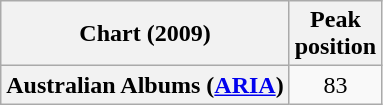<table class="wikitable plainrowheaders">
<tr>
<th>Chart (2009)</th>
<th>Peak<br>position</th>
</tr>
<tr>
<th scope="row">Australian Albums (<a href='#'>ARIA</a>)</th>
<td style="text-align:center;">83</td>
</tr>
</table>
